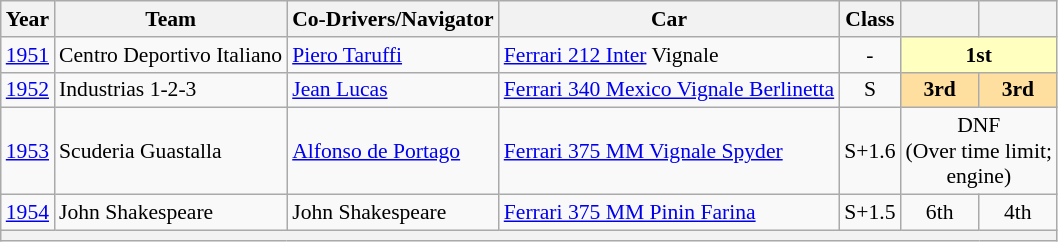<table class="wikitable" style="text-align:center; font-size:90%">
<tr>
<th>Year</th>
<th>Team</th>
<th>Co-Drivers/Navigator</th>
<th>Car</th>
<th>Class</th>
<th></th>
<th></th>
</tr>
<tr>
<td><a href='#'>1951</a></td>
<td align=left> Centro Deportivo Italiano</td>
<td align=left> <a href='#'>Piero Taruffi</a></td>
<td align=left><a href='#'>Ferrari 212 Inter</a> Vignale</td>
<td>-</td>
<td colspan=2 style="background:#ffffbf;"><strong>1st</strong></td>
</tr>
<tr>
<td><a href='#'>1952</a></td>
<td align=left> Industrias 1-2-3</td>
<td align=left> <a href='#'>Jean Lucas</a></td>
<td align=left><a href='#'>Ferrari 340 Mexico Vignale Berlinetta</a></td>
<td>S</td>
<td style="background:#ffdf9f;"><strong>3rd</strong></td>
<td style="background:#ffdf9f;"><strong>3rd</strong></td>
</tr>
<tr>
<td><a href='#'>1953</a></td>
<td align=left> Scuderia Guastalla</td>
<td align=left> <a href='#'>Alfonso de Portago</a></td>
<td align=left><a href='#'>Ferrari 375 MM Vignale Spyder</a></td>
<td>S+1.6</td>
<td colspan=2>DNF<br>(Over time limit;<br>engine)</td>
</tr>
<tr>
<td><a href='#'>1954</a></td>
<td align=left> John Shakespeare</td>
<td align=left> John Shakespeare</td>
<td align=left><a href='#'>Ferrari 375 MM Pinin Farina</a></td>
<td>S+1.5</td>
<td>6th</td>
<td>4th</td>
</tr>
<tr>
<th colspan="7"></th>
</tr>
</table>
